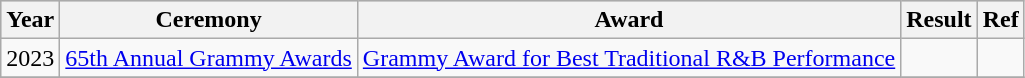<table class="wikitable">
<tr style="background:#ccc; text-align:center;">
<th scope="col">Year</th>
<th scope="col">Ceremony</th>
<th scope="col">Award</th>
<th scope="col">Result</th>
<th>Ref</th>
</tr>
<tr>
<td>2023</td>
<td><a href='#'>65th Annual Grammy Awards</a></td>
<td><a href='#'>Grammy Award for Best Traditional R&B Performance</a></td>
<td></td>
<td style="text-align:center;"></td>
</tr>
<tr>
</tr>
</table>
